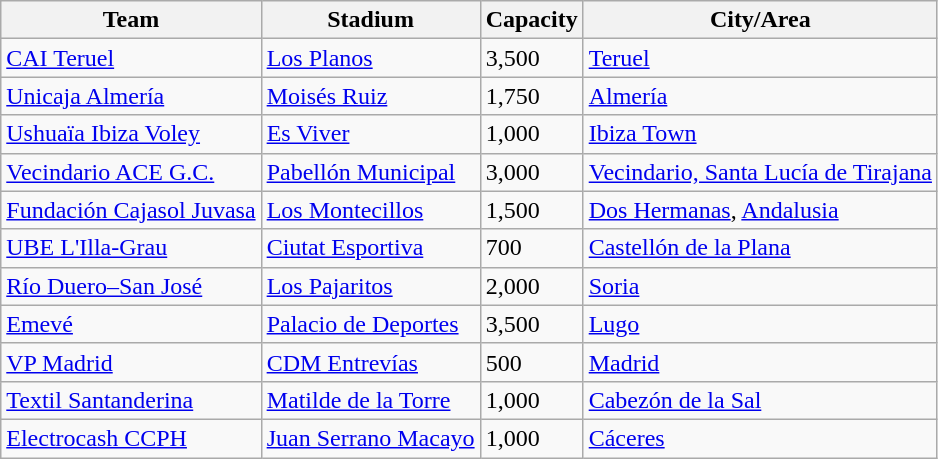<table class="wikitable sortable">
<tr>
<th>Team</th>
<th>Stadium</th>
<th>Capacity</th>
<th>City/Area</th>
</tr>
<tr>
<td><a href='#'>CAI Teruel</a></td>
<td><a href='#'>Los Planos</a></td>
<td>3,500</td>
<td><a href='#'>Teruel</a></td>
</tr>
<tr>
<td><a href='#'>Unicaja Almería</a></td>
<td><a href='#'>Moisés Ruiz</a></td>
<td>1,750</td>
<td><a href='#'>Almería</a></td>
</tr>
<tr>
<td><a href='#'>Ushuaïa Ibiza Voley</a></td>
<td><a href='#'>Es Viver</a></td>
<td>1,000</td>
<td><a href='#'>Ibiza Town</a></td>
</tr>
<tr>
<td><a href='#'>Vecindario ACE G.C.</a></td>
<td><a href='#'>Pabellón Municipal</a></td>
<td>3,000</td>
<td><a href='#'>Vecindario, Santa Lucía de Tirajana</a></td>
</tr>
<tr>
<td><a href='#'>Fundación Cajasol Juvasa</a></td>
<td><a href='#'>Los Montecillos</a></td>
<td>1,500</td>
<td><a href='#'>Dos Hermanas</a>, <a href='#'>Andalusia</a></td>
</tr>
<tr>
<td><a href='#'>UBE L'Illa-Grau</a></td>
<td><a href='#'>Ciutat Esportiva</a></td>
<td>700</td>
<td><a href='#'>Castellón de la Plana</a></td>
</tr>
<tr>
<td><a href='#'>Río Duero–San José</a></td>
<td><a href='#'>Los Pajaritos</a></td>
<td>2,000</td>
<td><a href='#'>Soria</a></td>
</tr>
<tr>
<td><a href='#'>Emevé</a></td>
<td><a href='#'>Palacio de Deportes</a></td>
<td>3,500</td>
<td><a href='#'>Lugo</a></td>
</tr>
<tr>
<td><a href='#'>VP Madrid</a></td>
<td><a href='#'>CDM Entrevías</a></td>
<td>500</td>
<td><a href='#'>Madrid</a></td>
</tr>
<tr>
<td><a href='#'>Textil Santanderina</a></td>
<td><a href='#'>Matilde de la Torre</a></td>
<td>1,000</td>
<td><a href='#'>Cabezón de la Sal</a></td>
</tr>
<tr>
<td><a href='#'>Electrocash CCPH</a></td>
<td><a href='#'>Juan Serrano Macayo</a></td>
<td>1,000</td>
<td><a href='#'>Cáceres</a></td>
</tr>
</table>
